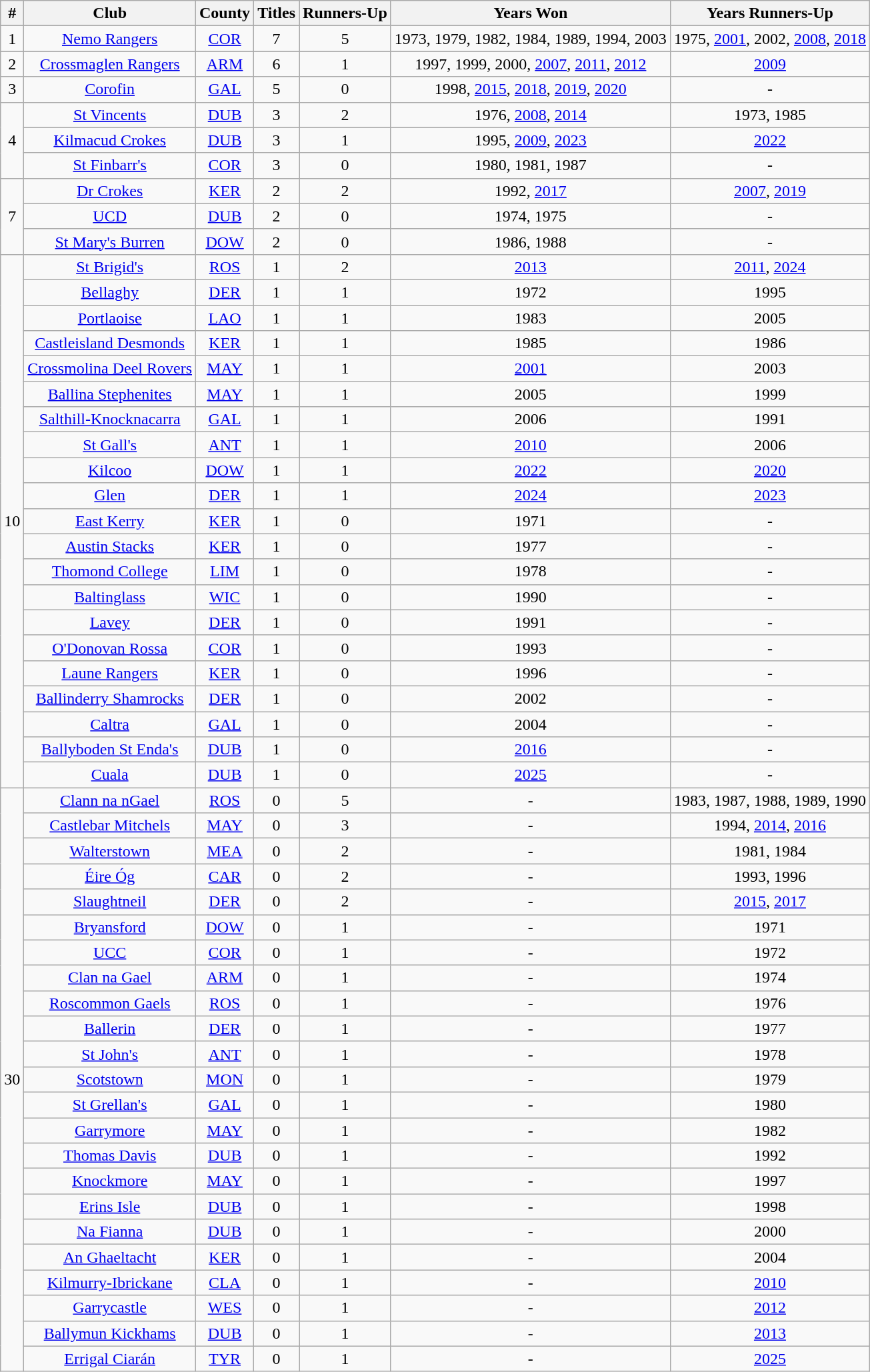<table class="wikitable sortable" style="text-align:center;">
<tr>
<th>#</th>
<th>Club</th>
<th>County</th>
<th>Titles</th>
<th>Runners-Up</th>
<th>Years Won</th>
<th>Years Runners-Up</th>
</tr>
<tr>
<td>1</td>
<td><a href='#'>Nemo Rangers</a></td>
<td> <a href='#'>COR</a></td>
<td>7</td>
<td>5</td>
<td>1973, 1979, 1982, 1984, 1989, 1994, 2003</td>
<td>1975, <a href='#'>2001</a>, 2002, <a href='#'>2008</a>, <a href='#'>2018</a></td>
</tr>
<tr>
<td>2</td>
<td><a href='#'>Crossmaglen Rangers</a></td>
<td> <a href='#'>ARM</a></td>
<td>6</td>
<td>1</td>
<td>1997, 1999, 2000, <a href='#'>2007</a>, <a href='#'>2011</a>, <a href='#'>2012</a></td>
<td><a href='#'>2009</a></td>
</tr>
<tr>
<td>3</td>
<td><a href='#'>Corofin</a></td>
<td> <a href='#'>GAL</a></td>
<td>5</td>
<td>0</td>
<td>1998, <a href='#'>2015</a>, <a href='#'>2018</a>, <a href='#'>2019</a>, <a href='#'>2020</a></td>
<td>-</td>
</tr>
<tr>
<td rowspan="3">4</td>
<td><a href='#'>St Vincents</a></td>
<td> <a href='#'>DUB</a></td>
<td>3</td>
<td>2</td>
<td>1976, <a href='#'>2008</a>, <a href='#'>2014</a></td>
<td>1973, 1985</td>
</tr>
<tr>
<td><a href='#'>Kilmacud Crokes</a></td>
<td> <a href='#'>DUB</a></td>
<td>3</td>
<td>1</td>
<td>1995, <a href='#'>2009</a>, <a href='#'>2023</a></td>
<td><a href='#'>2022</a></td>
</tr>
<tr>
<td><a href='#'>St Finbarr's</a></td>
<td> <a href='#'>COR</a></td>
<td>3</td>
<td>0</td>
<td>1980, 1981, 1987</td>
<td>-</td>
</tr>
<tr>
<td rowspan="3">7</td>
<td><a href='#'>Dr Crokes</a></td>
<td> <a href='#'>KER</a></td>
<td>2</td>
<td>2</td>
<td>1992, <a href='#'>2017</a></td>
<td><a href='#'>2007</a>, <a href='#'>2019</a></td>
</tr>
<tr>
<td><a href='#'>UCD</a></td>
<td> <a href='#'>DUB</a></td>
<td>2</td>
<td>0</td>
<td>1974, 1975</td>
<td>-</td>
</tr>
<tr>
<td><a href='#'>St Mary's Burren</a></td>
<td> <a href='#'>DOW</a></td>
<td>2</td>
<td>0</td>
<td>1986, 1988</td>
<td>-</td>
</tr>
<tr>
<td rowspan="21">10</td>
<td><a href='#'>St Brigid's</a></td>
<td> <a href='#'>ROS</a></td>
<td>1</td>
<td>2</td>
<td><a href='#'>2013</a></td>
<td><a href='#'>2011</a>, <a href='#'>2024</a></td>
</tr>
<tr>
<td><a href='#'>Bellaghy</a></td>
<td> <a href='#'>DER</a></td>
<td>1</td>
<td>1</td>
<td>1972</td>
<td>1995</td>
</tr>
<tr>
<td><a href='#'>Portlaoise</a></td>
<td> <a href='#'>LAO</a></td>
<td>1</td>
<td>1</td>
<td>1983</td>
<td>2005</td>
</tr>
<tr>
<td><a href='#'>Castleisland Desmonds</a></td>
<td> <a href='#'>KER</a></td>
<td>1</td>
<td>1</td>
<td>1985</td>
<td>1986</td>
</tr>
<tr>
<td><a href='#'>Crossmolina Deel Rovers</a></td>
<td> <a href='#'>MAY</a></td>
<td>1</td>
<td>1</td>
<td><a href='#'>2001</a></td>
<td>2003</td>
</tr>
<tr>
<td><a href='#'>Ballina Stephenites</a></td>
<td> <a href='#'>MAY</a></td>
<td>1</td>
<td>1</td>
<td>2005</td>
<td>1999</td>
</tr>
<tr>
<td><a href='#'>Salthill-Knocknacarra</a></td>
<td> <a href='#'>GAL</a></td>
<td>1</td>
<td>1</td>
<td>2006</td>
<td>1991</td>
</tr>
<tr>
<td><a href='#'>St Gall's</a></td>
<td> <a href='#'>ANT</a></td>
<td>1</td>
<td>1</td>
<td><a href='#'>2010</a></td>
<td>2006</td>
</tr>
<tr>
<td><a href='#'>Kilcoo</a></td>
<td> <a href='#'>DOW</a></td>
<td>1</td>
<td>1</td>
<td><a href='#'>2022</a></td>
<td><a href='#'>2020</a></td>
</tr>
<tr>
<td><a href='#'>Glen</a></td>
<td> <a href='#'>DER</a></td>
<td>1</td>
<td>1</td>
<td><a href='#'>2024</a></td>
<td><a href='#'>2023</a></td>
</tr>
<tr>
<td><a href='#'>East Kerry</a></td>
<td> <a href='#'>KER</a></td>
<td>1</td>
<td>0</td>
<td>1971</td>
<td>-</td>
</tr>
<tr>
<td><a href='#'>Austin Stacks</a></td>
<td> <a href='#'>KER</a></td>
<td>1</td>
<td>0</td>
<td>1977</td>
<td>-</td>
</tr>
<tr>
<td><a href='#'>Thomond College</a></td>
<td> <a href='#'>LIM</a></td>
<td>1</td>
<td>0</td>
<td>1978</td>
<td>-</td>
</tr>
<tr>
<td><a href='#'>Baltinglass</a></td>
<td> <a href='#'>WIC</a></td>
<td>1</td>
<td>0</td>
<td>1990</td>
<td>-</td>
</tr>
<tr>
<td><a href='#'>Lavey</a></td>
<td> <a href='#'>DER</a></td>
<td>1</td>
<td>0</td>
<td>1991</td>
<td>-</td>
</tr>
<tr>
<td><a href='#'>O'Donovan Rossa</a></td>
<td> <a href='#'>COR</a></td>
<td>1</td>
<td>0</td>
<td>1993</td>
<td>-</td>
</tr>
<tr>
<td><a href='#'>Laune Rangers</a></td>
<td> <a href='#'>KER</a></td>
<td>1</td>
<td>0</td>
<td>1996</td>
<td>-</td>
</tr>
<tr>
<td><a href='#'>Ballinderry Shamrocks</a></td>
<td> <a href='#'>DER</a></td>
<td>1</td>
<td>0</td>
<td>2002</td>
<td>-</td>
</tr>
<tr>
<td><a href='#'>Caltra</a></td>
<td> <a href='#'>GAL</a></td>
<td>1</td>
<td>0</td>
<td>2004</td>
<td>-</td>
</tr>
<tr>
<td><a href='#'>Ballyboden St Enda's</a></td>
<td> <a href='#'>DUB</a></td>
<td>1</td>
<td>0</td>
<td><a href='#'>2016</a></td>
<td>-</td>
</tr>
<tr>
<td><a href='#'>Cuala</a></td>
<td> <a href='#'>DUB</a></td>
<td>1</td>
<td>0</td>
<td><a href='#'>2025</a></td>
<td>-</td>
</tr>
<tr>
<td rowspan="23">30</td>
<td><a href='#'>Clann na nGael</a></td>
<td> <a href='#'>ROS</a></td>
<td>0</td>
<td>5</td>
<td>-</td>
<td>1983, 1987, 1988, 1989, 1990</td>
</tr>
<tr>
<td><a href='#'>Castlebar Mitchels</a></td>
<td> <a href='#'>MAY</a></td>
<td>0</td>
<td>3</td>
<td>-</td>
<td>1994, <a href='#'>2014</a>, <a href='#'>2016</a></td>
</tr>
<tr>
<td><a href='#'>Walterstown</a></td>
<td> <a href='#'>MEA</a></td>
<td>0</td>
<td>2</td>
<td>-</td>
<td>1981, 1984</td>
</tr>
<tr>
<td><a href='#'>Éire Óg</a></td>
<td> <a href='#'>CAR</a></td>
<td>0</td>
<td>2</td>
<td>-</td>
<td>1993, 1996</td>
</tr>
<tr>
<td><a href='#'>Slaughtneil</a></td>
<td> <a href='#'>DER</a></td>
<td>0</td>
<td>2</td>
<td>-</td>
<td><a href='#'>2015</a>, <a href='#'>2017</a></td>
</tr>
<tr>
<td><a href='#'>Bryansford</a></td>
<td> <a href='#'>DOW</a></td>
<td>0</td>
<td>1</td>
<td>-</td>
<td>1971</td>
</tr>
<tr>
<td><a href='#'>UCC</a></td>
<td> <a href='#'>COR</a></td>
<td>0</td>
<td>1</td>
<td>-</td>
<td>1972</td>
</tr>
<tr>
<td><a href='#'>Clan na Gael</a></td>
<td> <a href='#'>ARM</a></td>
<td>0</td>
<td>1</td>
<td>-</td>
<td>1974</td>
</tr>
<tr>
<td><a href='#'>Roscommon Gaels</a></td>
<td> <a href='#'>ROS</a></td>
<td>0</td>
<td>1</td>
<td>-</td>
<td>1976</td>
</tr>
<tr>
<td><a href='#'>Ballerin</a></td>
<td> <a href='#'>DER</a></td>
<td>0</td>
<td>1</td>
<td>-</td>
<td>1977</td>
</tr>
<tr>
<td><a href='#'>St John's</a></td>
<td> <a href='#'>ANT</a></td>
<td>0</td>
<td>1</td>
<td>-</td>
<td>1978</td>
</tr>
<tr>
<td><a href='#'>Scotstown</a></td>
<td> <a href='#'>MON</a></td>
<td>0</td>
<td>1</td>
<td>-</td>
<td>1979</td>
</tr>
<tr>
<td><a href='#'>St Grellan's</a></td>
<td> <a href='#'>GAL</a></td>
<td>0</td>
<td>1</td>
<td>-</td>
<td>1980</td>
</tr>
<tr>
<td><a href='#'>Garrymore</a></td>
<td> <a href='#'>MAY</a></td>
<td>0</td>
<td>1</td>
<td>-</td>
<td>1982</td>
</tr>
<tr>
<td><a href='#'>Thomas Davis</a></td>
<td> <a href='#'>DUB</a></td>
<td>0</td>
<td>1</td>
<td>-</td>
<td>1992</td>
</tr>
<tr>
<td><a href='#'>Knockmore</a></td>
<td> <a href='#'>MAY</a></td>
<td>0</td>
<td>1</td>
<td>-</td>
<td>1997</td>
</tr>
<tr>
<td><a href='#'>Erins Isle</a></td>
<td> <a href='#'>DUB</a></td>
<td>0</td>
<td>1</td>
<td>-</td>
<td>1998</td>
</tr>
<tr>
<td><a href='#'>Na Fianna</a></td>
<td> <a href='#'>DUB</a></td>
<td>0</td>
<td>1</td>
<td>-</td>
<td>2000</td>
</tr>
<tr>
<td><a href='#'>An Ghaeltacht</a></td>
<td> <a href='#'>KER</a></td>
<td>0</td>
<td>1</td>
<td>-</td>
<td>2004</td>
</tr>
<tr>
<td><a href='#'>Kilmurry-Ibrickane</a></td>
<td> <a href='#'>CLA</a></td>
<td>0</td>
<td>1</td>
<td>-</td>
<td><a href='#'>2010</a></td>
</tr>
<tr>
<td><a href='#'>Garrycastle</a></td>
<td> <a href='#'>WES</a></td>
<td>0</td>
<td>1</td>
<td>-</td>
<td><a href='#'>2012</a></td>
</tr>
<tr>
<td><a href='#'>Ballymun Kickhams</a></td>
<td> <a href='#'>DUB</a></td>
<td>0</td>
<td>1</td>
<td>-</td>
<td><a href='#'>2013</a></td>
</tr>
<tr>
<td><a href='#'>Errigal Ciarán</a></td>
<td> <a href='#'>TYR</a></td>
<td>0</td>
<td>1</td>
<td>-</td>
<td><a href='#'>2025</a></td>
</tr>
</table>
